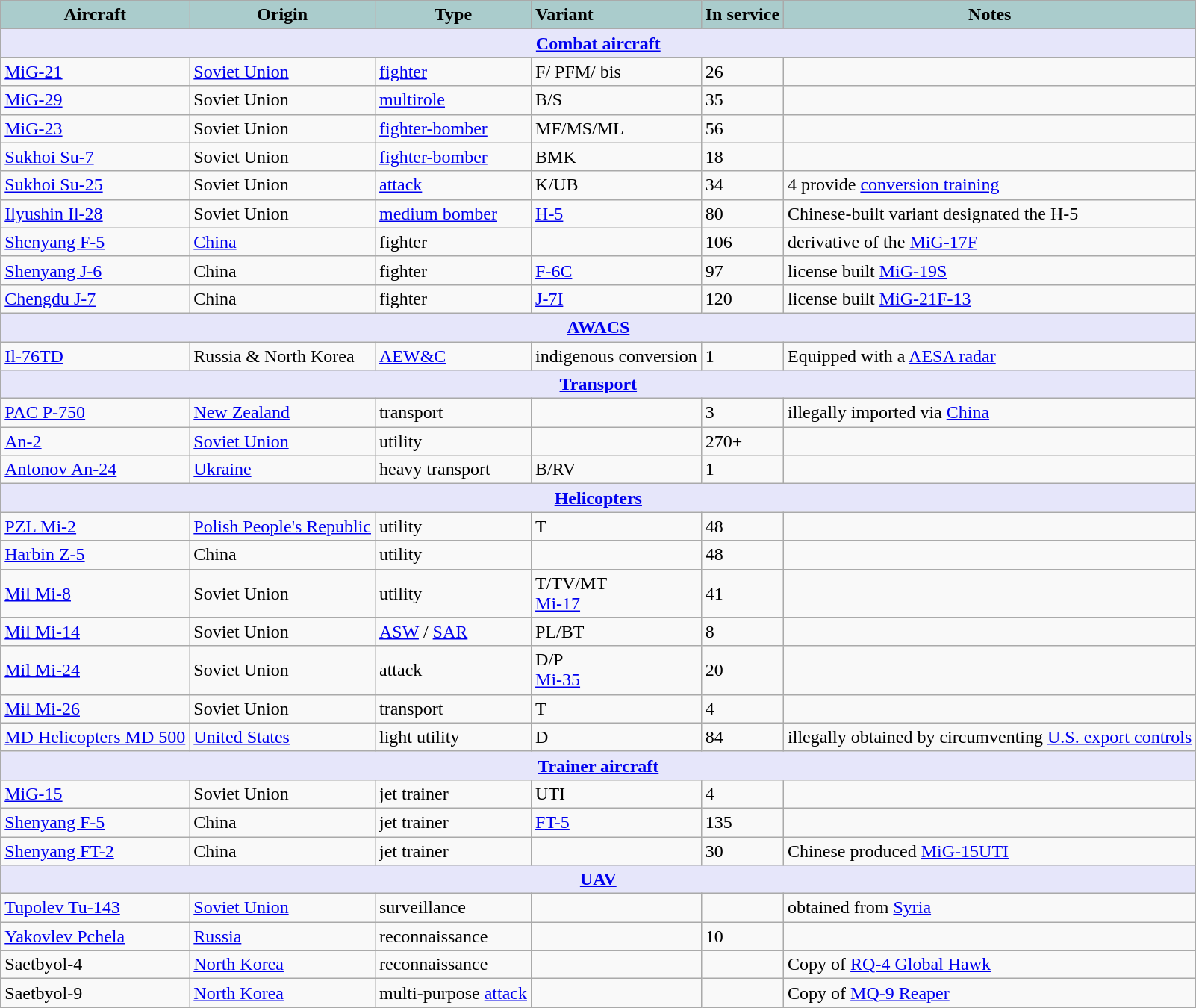<table class="wikitable">
<tr>
<th style="text-align:center; background:#acc;">Aircraft</th>
<th style="text-align: center; background:#acc;">Origin</th>
<th style="text-align:l center; background:#acc;">Type</th>
<th style="text-align:left; background:#acc;">Variant</th>
<th style="text-align:center; background:#acc;">In service</th>
<th style="text-align: center; background:#acc;">Notes</th>
</tr>
<tr>
<th style="align: center; background: lavender;" colspan="6"><a href='#'>Combat aircraft</a></th>
</tr>
<tr>
<td><a href='#'>MiG-21</a></td>
<td><a href='#'>Soviet Union</a></td>
<td><a href='#'>fighter</a></td>
<td>F/ PFM/ bis</td>
<td>26</td>
<td></td>
</tr>
<tr>
<td><a href='#'>MiG-29</a></td>
<td>Soviet Union</td>
<td><a href='#'>multirole</a></td>
<td>B/S</td>
<td>35</td>
<td></td>
</tr>
<tr>
<td><a href='#'>MiG-23</a></td>
<td>Soviet Union</td>
<td><a href='#'>fighter-bomber</a></td>
<td>MF/MS/ML</td>
<td>56</td>
<td></td>
</tr>
<tr>
<td><a href='#'>Sukhoi Su-7</a></td>
<td>Soviet Union</td>
<td><a href='#'>fighter-bomber</a></td>
<td>BMK</td>
<td>18</td>
<td></td>
</tr>
<tr>
<td><a href='#'>Sukhoi Su-25</a></td>
<td>Soviet Union</td>
<td><a href='#'>attack</a></td>
<td>K/UB</td>
<td>34</td>
<td>4 provide <a href='#'>conversion training</a></td>
</tr>
<tr>
<td><a href='#'>Ilyushin Il-28</a></td>
<td>Soviet Union</td>
<td><a href='#'>medium bomber</a></td>
<td><a href='#'>H-5</a></td>
<td>80</td>
<td>Chinese-built variant designated the H-5</td>
</tr>
<tr>
<td><a href='#'>Shenyang F-5</a></td>
<td><a href='#'>China</a></td>
<td>fighter</td>
<td></td>
<td>106</td>
<td>derivative of the <a href='#'>MiG-17F</a></td>
</tr>
<tr>
<td><a href='#'>Shenyang J-6</a></td>
<td>China</td>
<td>fighter</td>
<td><a href='#'>F-6C</a></td>
<td>97</td>
<td>license built <a href='#'>MiG-19S</a></td>
</tr>
<tr>
<td><a href='#'>Chengdu J-7</a></td>
<td>China</td>
<td>fighter</td>
<td><a href='#'>J-7I</a></td>
<td>120</td>
<td>license built <a href='#'>MiG-21F-13</a></td>
</tr>
<tr>
<th style="align: center; background: lavender;" colspan="7"><a href='#'>AWACS</a></th>
</tr>
<tr>
<td><a href='#'>Il-76TD</a></td>
<td>Russia & North Korea</td>
<td><a href='#'>AEW&C</a></td>
<td>indigenous conversion</td>
<td>1</td>
<td>Equipped with a <a href='#'>AESA radar</a></td>
</tr>
<tr>
<th style="align: center; background: lavender;" colspan="6"><a href='#'>Transport</a></th>
</tr>
<tr>
<td><a href='#'>PAC P-750</a></td>
<td><a href='#'>New Zealand</a></td>
<td>transport</td>
<td></td>
<td>3</td>
<td>illegally imported via <a href='#'>China</a></td>
</tr>
<tr>
<td><a href='#'>An-2</a></td>
<td><a href='#'>Soviet Union</a></td>
<td>utility</td>
<td></td>
<td>270+</td>
<td></td>
</tr>
<tr>
<td><a href='#'>Antonov An-24</a></td>
<td><a href='#'>Ukraine</a></td>
<td>heavy transport</td>
<td>B/RV</td>
<td>1</td>
<td></td>
</tr>
<tr>
<th style="align: center; background: lavender;" colspan="6"><a href='#'>Helicopters</a></th>
</tr>
<tr>
<td><a href='#'>PZL Mi-2</a></td>
<td><a href='#'>Polish People's Republic</a></td>
<td>utility</td>
<td>T</td>
<td>48</td>
<td></td>
</tr>
<tr>
<td><a href='#'>Harbin Z-5</a></td>
<td>China</td>
<td>utility</td>
<td></td>
<td>48</td>
<td></td>
</tr>
<tr>
<td><a href='#'>Mil Mi-8</a></td>
<td>Soviet Union</td>
<td>utility</td>
<td>T/TV/MT<br><a href='#'>Mi-17</a></td>
<td>41</td>
<td></td>
</tr>
<tr>
<td><a href='#'>Mil Mi-14</a></td>
<td>Soviet Union</td>
<td><a href='#'>ASW</a> / <a href='#'>SAR</a></td>
<td>PL/BT</td>
<td>8</td>
<td></td>
</tr>
<tr>
<td><a href='#'>Mil Mi-24</a></td>
<td>Soviet Union</td>
<td>attack</td>
<td>D/P<br><a href='#'>Mi-35</a></td>
<td>20</td>
<td></td>
</tr>
<tr>
<td><a href='#'>Mil Mi-26</a></td>
<td>Soviet Union</td>
<td>transport</td>
<td>T</td>
<td>4</td>
<td></td>
</tr>
<tr>
<td><a href='#'>MD Helicopters MD 500</a></td>
<td><a href='#'>United States</a></td>
<td>light utility</td>
<td>D</td>
<td>84</td>
<td>illegally obtained by circumventing <a href='#'>U.S. export controls</a></td>
</tr>
<tr>
<th style="align: center; background: lavender;" colspan="6"><a href='#'>Trainer aircraft</a></th>
</tr>
<tr>
<td><a href='#'>MiG-15</a></td>
<td>Soviet Union</td>
<td>jet trainer</td>
<td>UTI</td>
<td>4</td>
<td></td>
</tr>
<tr>
<td><a href='#'>Shenyang F-5</a></td>
<td>China</td>
<td>jet trainer</td>
<td><a href='#'>FT-5</a></td>
<td>135</td>
<td></td>
</tr>
<tr>
<td><a href='#'>Shenyang FT-2</a></td>
<td>China</td>
<td>jet trainer</td>
<td></td>
<td>30</td>
<td>Chinese produced <a href='#'>MiG-15UTI</a></td>
</tr>
<tr>
<th style="align: center; background: lavender;" colspan="6"><a href='#'>UAV</a></th>
</tr>
<tr>
<td><a href='#'>Tupolev Tu-143</a></td>
<td><a href='#'>Soviet Union</a></td>
<td>surveillance</td>
<td></td>
<td></td>
<td>obtained from <a href='#'>Syria</a></td>
</tr>
<tr>
<td><a href='#'>Yakovlev Pchela</a></td>
<td><a href='#'>Russia</a></td>
<td>reconnaissance</td>
<td></td>
<td>10</td>
<td></td>
</tr>
<tr>
<td>Saetbyol-4</td>
<td><a href='#'>North Korea</a></td>
<td>reconnaissance</td>
<td></td>
<td></td>
<td>Copy of <a href='#'>RQ-4 Global Hawk</a></td>
</tr>
<tr>
<td>Saetbyol-9</td>
<td><a href='#'>North Korea</a></td>
<td>multi-purpose <a href='#'>attack</a></td>
<td></td>
<td></td>
<td>Copy of <a href='#'>MQ-9 Reaper</a></td>
</tr>
</table>
